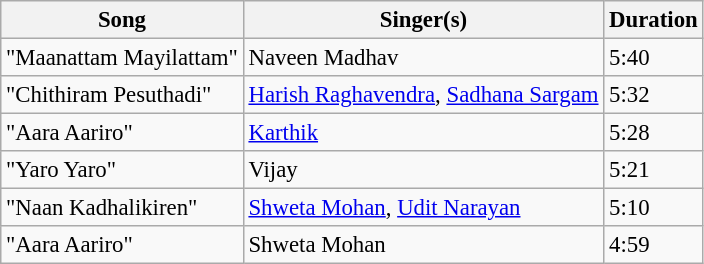<table class="wikitable" style="font-size:95%;">
<tr>
<th>Song</th>
<th>Singer(s)</th>
<th>Duration</th>
</tr>
<tr>
<td>"Maanattam Mayilattam"</td>
<td>Naveen Madhav</td>
<td>5:40</td>
</tr>
<tr>
<td>"Chithiram Pesuthadi"</td>
<td><a href='#'>Harish Raghavendra</a>, <a href='#'>Sadhana Sargam</a></td>
<td>5:32</td>
</tr>
<tr>
<td>"Aara Aariro"</td>
<td><a href='#'>Karthik</a></td>
<td>5:28</td>
</tr>
<tr>
<td>"Yaro Yaro"</td>
<td>Vijay</td>
<td>5:21</td>
</tr>
<tr>
<td>"Naan Kadhalikiren"</td>
<td><a href='#'>Shweta Mohan</a>, <a href='#'>Udit Narayan</a></td>
<td>5:10</td>
</tr>
<tr>
<td>"Aara Aariro"</td>
<td>Shweta Mohan</td>
<td>4:59</td>
</tr>
</table>
